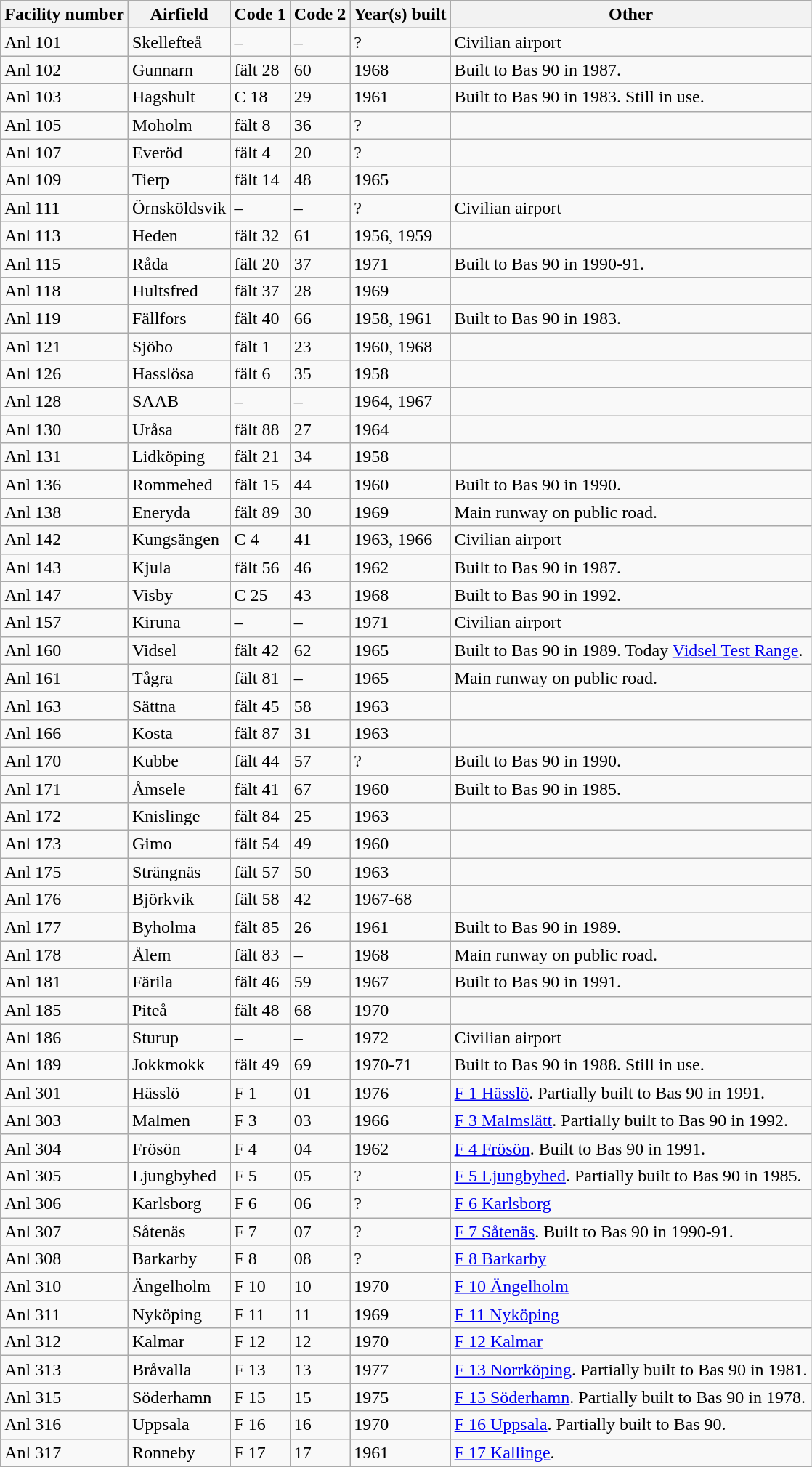<table class="wikitable sortable">
<tr>
<th>Facility number</th>
<th>Airfield</th>
<th>Code 1</th>
<th>Code 2</th>
<th>Year(s) built</th>
<th>Other</th>
</tr>
<tr>
<td>Anl 101</td>
<td>Skellefteå</td>
<td>–</td>
<td>–</td>
<td>?</td>
<td>Civilian airport</td>
</tr>
<tr>
<td>Anl 102</td>
<td>Gunnarn</td>
<td>fält 28</td>
<td>60</td>
<td>1968</td>
<td>Built to Bas 90 in 1987.</td>
</tr>
<tr>
<td>Anl 103</td>
<td>Hagshult</td>
<td>C 18</td>
<td>29</td>
<td>1961</td>
<td>Built to Bas 90 in 1983. Still in use.</td>
</tr>
<tr>
<td>Anl 105</td>
<td>Moholm</td>
<td>fält 8</td>
<td>36</td>
<td>?</td>
<td></td>
</tr>
<tr>
<td>Anl 107</td>
<td>Everöd</td>
<td>fält 4</td>
<td>20</td>
<td>?</td>
<td></td>
</tr>
<tr>
<td>Anl 109</td>
<td>Tierp</td>
<td>fält 14</td>
<td>48</td>
<td>1965</td>
<td></td>
</tr>
<tr>
<td>Anl 111</td>
<td>Örnsköldsvik</td>
<td>–</td>
<td>–</td>
<td>?</td>
<td>Civilian airport</td>
</tr>
<tr>
<td>Anl 113</td>
<td>Heden</td>
<td>fält 32</td>
<td>61</td>
<td>1956, 1959</td>
<td></td>
</tr>
<tr>
<td>Anl 115</td>
<td>Råda</td>
<td>fält 20</td>
<td>37</td>
<td>1971</td>
<td>Built to Bas 90 in 1990-91.</td>
</tr>
<tr>
<td>Anl 118</td>
<td>Hultsfred</td>
<td>fält 37</td>
<td>28</td>
<td>1969</td>
<td></td>
</tr>
<tr>
<td>Anl 119</td>
<td>Fällfors</td>
<td>fält 40</td>
<td>66</td>
<td>1958, 1961</td>
<td>Built to Bas 90 in 1983.</td>
</tr>
<tr>
<td>Anl 121</td>
<td>Sjöbo</td>
<td>fält 1</td>
<td>23</td>
<td>1960, 1968</td>
<td></td>
</tr>
<tr>
<td>Anl 126</td>
<td>Hasslösa</td>
<td>fält 6</td>
<td>35</td>
<td>1958</td>
<td></td>
</tr>
<tr>
<td>Anl 128</td>
<td>SAAB</td>
<td>–</td>
<td>–</td>
<td>1964, 1967</td>
<td></td>
</tr>
<tr>
<td>Anl 130</td>
<td>Uråsa</td>
<td>fält 88</td>
<td>27</td>
<td>1964</td>
<td></td>
</tr>
<tr>
<td>Anl 131</td>
<td>Lidköping</td>
<td>fält 21</td>
<td>34</td>
<td>1958</td>
<td></td>
</tr>
<tr>
<td>Anl 136</td>
<td>Rommehed</td>
<td>fält 15</td>
<td>44</td>
<td>1960</td>
<td>Built to Bas 90 in 1990.</td>
</tr>
<tr>
<td>Anl 138</td>
<td>Eneryda</td>
<td>fält 89</td>
<td>30</td>
<td>1969</td>
<td>Main runway on public road.</td>
</tr>
<tr>
<td>Anl 142</td>
<td>Kungsängen</td>
<td>C 4</td>
<td>41</td>
<td>1963, 1966</td>
<td>Civilian airport</td>
</tr>
<tr>
<td>Anl 143</td>
<td>Kjula</td>
<td>fält 56</td>
<td>46</td>
<td>1962</td>
<td>Built to Bas 90 in 1987.</td>
</tr>
<tr>
<td>Anl 147</td>
<td>Visby</td>
<td>C 25</td>
<td>43</td>
<td>1968</td>
<td>Built to Bas 90 in 1992.</td>
</tr>
<tr>
<td>Anl 157</td>
<td>Kiruna</td>
<td>–</td>
<td>–</td>
<td>1971</td>
<td>Civilian airport</td>
</tr>
<tr>
<td>Anl 160</td>
<td>Vidsel</td>
<td>fält 42</td>
<td>62</td>
<td>1965</td>
<td>Built to Bas 90 in 1989. Today <a href='#'>Vidsel Test Range</a>.</td>
</tr>
<tr>
<td>Anl 161</td>
<td>Tågra</td>
<td>fält 81</td>
<td>–</td>
<td>1965</td>
<td>Main runway on public road.</td>
</tr>
<tr>
<td>Anl 163</td>
<td>Sättna</td>
<td>fält 45</td>
<td>58</td>
<td>1963</td>
<td></td>
</tr>
<tr>
<td>Anl 166</td>
<td>Kosta</td>
<td>fält 87</td>
<td>31</td>
<td>1963</td>
<td></td>
</tr>
<tr>
<td>Anl 170</td>
<td>Kubbe</td>
<td>fält 44</td>
<td>57</td>
<td>?</td>
<td>Built to Bas 90 in 1990.</td>
</tr>
<tr>
<td>Anl 171</td>
<td>Åmsele</td>
<td>fält 41</td>
<td>67</td>
<td>1960</td>
<td>Built to Bas 90 in 1985.</td>
</tr>
<tr>
<td>Anl 172</td>
<td>Knislinge</td>
<td>fält 84</td>
<td>25</td>
<td>1963</td>
<td></td>
</tr>
<tr>
<td>Anl 173</td>
<td>Gimo</td>
<td>fält 54</td>
<td>49</td>
<td>1960</td>
<td></td>
</tr>
<tr>
<td>Anl 175</td>
<td>Strängnäs</td>
<td>fält 57</td>
<td>50</td>
<td>1963</td>
<td></td>
</tr>
<tr>
<td>Anl 176</td>
<td>Björkvik</td>
<td>fält 58</td>
<td>42</td>
<td>1967-68</td>
<td></td>
</tr>
<tr>
<td>Anl 177</td>
<td>Byholma</td>
<td>fält 85</td>
<td>26</td>
<td>1961</td>
<td>Built to Bas 90 in 1989.</td>
</tr>
<tr>
<td>Anl 178</td>
<td>Ålem</td>
<td>fält 83</td>
<td>–</td>
<td>1968</td>
<td>Main runway on public road.</td>
</tr>
<tr>
<td>Anl 181</td>
<td>Färila</td>
<td>fält 46</td>
<td>59</td>
<td>1967</td>
<td>Built to Bas 90 in 1991.</td>
</tr>
<tr>
<td>Anl 185</td>
<td>Piteå</td>
<td>fält 48</td>
<td>68</td>
<td>1970</td>
<td></td>
</tr>
<tr>
<td>Anl 186</td>
<td>Sturup</td>
<td>–</td>
<td>–</td>
<td>1972</td>
<td>Civilian airport</td>
</tr>
<tr>
<td>Anl 189</td>
<td>Jokkmokk</td>
<td>fält 49</td>
<td>69</td>
<td>1970-71</td>
<td>Built to Bas 90 in 1988. Still in use.</td>
</tr>
<tr>
<td>Anl 301</td>
<td>Hässlö</td>
<td>F 1</td>
<td>01</td>
<td>1976</td>
<td><a href='#'>F 1 Hässlö</a>. Partially built to Bas 90 in 1991.</td>
</tr>
<tr>
<td>Anl 303</td>
<td>Malmen</td>
<td>F 3</td>
<td>03</td>
<td>1966</td>
<td><a href='#'>F 3 Malmslätt</a>. Partially built to Bas 90 in 1992.</td>
</tr>
<tr>
<td>Anl 304</td>
<td>Frösön</td>
<td>F 4</td>
<td>04</td>
<td>1962</td>
<td><a href='#'>F 4 Frösön</a>. Built to Bas 90 in 1991.</td>
</tr>
<tr>
<td>Anl 305</td>
<td>Ljungbyhed</td>
<td>F 5</td>
<td>05</td>
<td>?</td>
<td><a href='#'>F 5 Ljungbyhed</a>. Partially built to Bas 90 in 1985.</td>
</tr>
<tr>
<td>Anl 306</td>
<td>Karlsborg</td>
<td>F 6</td>
<td>06</td>
<td>?</td>
<td><a href='#'>F 6 Karlsborg</a></td>
</tr>
<tr>
<td>Anl 307</td>
<td>Såtenäs</td>
<td>F 7</td>
<td>07</td>
<td>?</td>
<td><a href='#'>F 7 Såtenäs</a>. Built to Bas 90 in 1990-91.</td>
</tr>
<tr>
<td>Anl 308</td>
<td>Barkarby</td>
<td>F 8</td>
<td>08</td>
<td>?</td>
<td><a href='#'>F 8 Barkarby</a></td>
</tr>
<tr>
<td>Anl 310</td>
<td>Ängelholm</td>
<td>F 10</td>
<td>10</td>
<td>1970</td>
<td><a href='#'>F 10 Ängelholm</a></td>
</tr>
<tr>
<td>Anl 311</td>
<td>Nyköping</td>
<td>F 11</td>
<td>11</td>
<td>1969</td>
<td><a href='#'>F 11 Nyköping</a></td>
</tr>
<tr>
<td>Anl 312</td>
<td>Kalmar</td>
<td>F 12</td>
<td>12</td>
<td>1970</td>
<td><a href='#'>F 12 Kalmar</a></td>
</tr>
<tr>
<td>Anl 313</td>
<td>Bråvalla</td>
<td>F 13</td>
<td>13</td>
<td>1977</td>
<td><a href='#'>F 13 Norrköping</a>. Partially built to Bas 90 in 1981.</td>
</tr>
<tr>
<td>Anl 315</td>
<td>Söderhamn</td>
<td>F 15</td>
<td>15</td>
<td>1975</td>
<td><a href='#'>F 15 Söderhamn</a>. Partially built to Bas 90 in 1978.</td>
</tr>
<tr>
<td>Anl 316</td>
<td>Uppsala</td>
<td>F 16</td>
<td>16</td>
<td>1970</td>
<td><a href='#'>F 16 Uppsala</a>. Partially built to Bas 90.</td>
</tr>
<tr>
<td>Anl 317</td>
<td>Ronneby</td>
<td>F 17</td>
<td>17</td>
<td>1961</td>
<td><a href='#'>F 17 Kallinge</a>.</td>
</tr>
<tr>
</tr>
</table>
